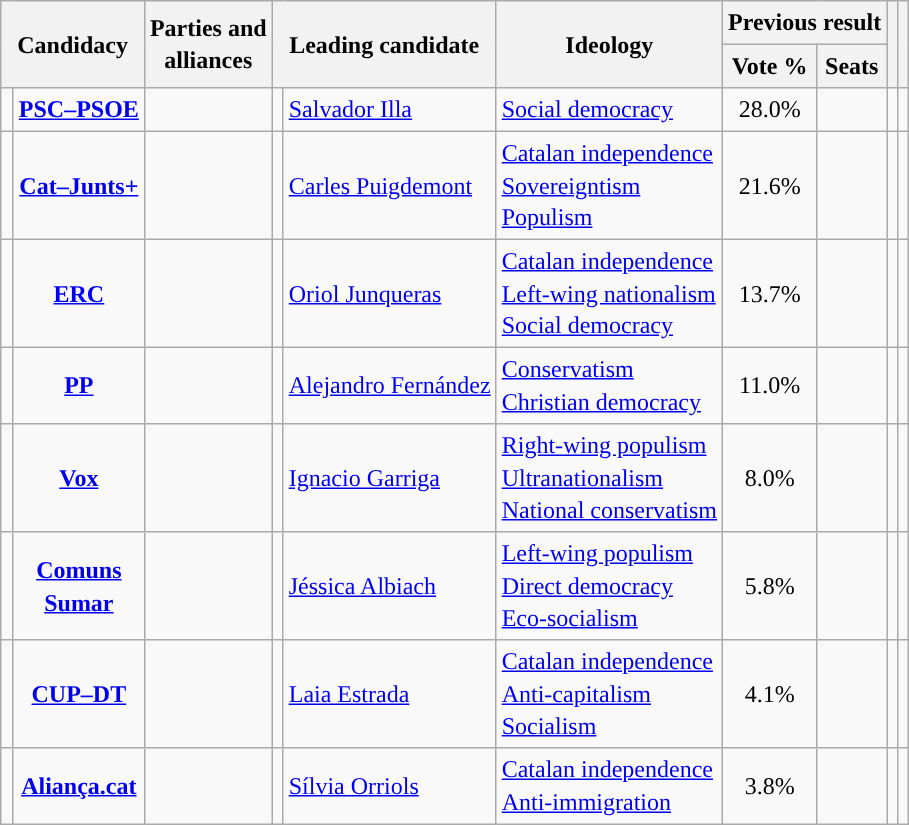<table class="wikitable" style="line-height:1.35em; text-align:left;">
<tr>
<th colspan="2" rowspan="2">Candidacy</th>
<th rowspan="2">Parties and<br>alliances</th>
<th colspan="2" rowspan="2">Leading candidate</th>
<th rowspan="2">Ideology</th>
<th colspan="2">Previous result</th>
<th rowspan="2"></th>
<th rowspan="2"></th>
</tr>
<tr>
<th>Vote %</th>
<th>Seats</th>
</tr>
<tr>
<td width="1" style="color:inherit;background:"></td>
<td align="center"><strong><a href='#'>PSC–PSOE</a></strong></td>
<td></td>
<td></td>
<td><a href='#'>Salvador Illa</a></td>
<td><a href='#'>Social democracy</a></td>
<td align="center">28.0%</td>
<td></td>
<td></td>
<td></td>
</tr>
<tr>
<td style="color:inherit;background:"></td>
<td align="center"><strong><a href='#'>Cat–Junts+</a></strong></td>
<td></td>
<td></td>
<td><a href='#'>Carles Puigdemont</a></td>
<td><a href='#'>Catalan independence</a><br><a href='#'>Sovereigntism</a><br><a href='#'>Populism</a></td>
<td align="center">21.6%</td>
<td></td>
<td></td>
<td></td>
</tr>
<tr>
<td style="color:inherit;background:"></td>
<td align="center"><strong><a href='#'>ERC</a></strong></td>
<td></td>
<td></td>
<td><a href='#'>Oriol Junqueras</a></td>
<td><a href='#'>Catalan independence</a><br><a href='#'>Left-wing nationalism</a><br><a href='#'>Social democracy</a></td>
<td align="center">13.7%</td>
<td></td>
<td></td>
<td><br></td>
</tr>
<tr>
<td style="color:inherit;background:"></td>
<td align="center"><strong><a href='#'>PP</a></strong></td>
<td></td>
<td></td>
<td><a href='#'>Alejandro Fernández</a></td>
<td><a href='#'>Conservatism</a><br><a href='#'>Christian democracy</a></td>
<td align="center">11.0%</td>
<td></td>
<td></td>
<td></td>
</tr>
<tr>
<td style="color:inherit;background:"></td>
<td align="center"><strong><a href='#'>Vox</a></strong></td>
<td></td>
<td></td>
<td><a href='#'>Ignacio Garriga</a></td>
<td><a href='#'>Right-wing populism</a><br><a href='#'>Ultranationalism</a><br><a href='#'>National conservatism</a></td>
<td align="center">8.0%</td>
<td></td>
<td></td>
<td></td>
</tr>
<tr>
<td style="color:inherit;background:"></td>
<td align="center"><strong><a href='#'>Comuns<br>Sumar</a></strong></td>
<td></td>
<td></td>
<td><a href='#'>Jéssica Albiach</a></td>
<td><a href='#'>Left-wing populism</a><br><a href='#'>Direct democracy</a><br><a href='#'>Eco-socialism</a></td>
<td align="center">5.8%</td>
<td></td>
<td></td>
<td></td>
</tr>
<tr>
<td style="color:inherit;background:"></td>
<td align="center"><strong><a href='#'>CUP–DT</a></strong></td>
<td></td>
<td></td>
<td><a href='#'>Laia Estrada</a></td>
<td><a href='#'>Catalan independence</a><br><a href='#'>Anti-capitalism</a><br><a href='#'>Socialism</a></td>
<td align="center">4.1%</td>
<td></td>
<td></td>
<td></td>
</tr>
<tr>
<td style="color:inherit;background:"></td>
<td align="center"><strong><a href='#'>Aliança.cat</a></strong></td>
<td></td>
<td></td>
<td><a href='#'>Sílvia Orriols</a></td>
<td><a href='#'>Catalan independence</a><br><a href='#'>Anti-immigration</a></td>
<td align="center">3.8%</td>
<td></td>
<td></td>
<td></td>
</tr>
</table>
